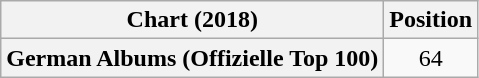<table class="wikitable plainrowheaders" style="text-align:center">
<tr>
<th scope="col">Chart (2018)</th>
<th scope="col">Position</th>
</tr>
<tr>
<th scope="row">German Albums (Offizielle Top 100)</th>
<td>64</td>
</tr>
</table>
